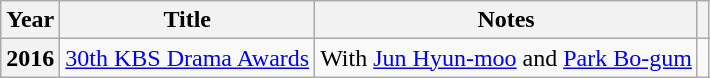<table class="wikitable plainrowheaders">
<tr>
<th scope="col">Year</th>
<th scope="col">Title</th>
<th scope="col" class="unsortable">Notes</th>
<th scope="col" class="unsortable"></th>
</tr>
<tr>
<th scope="row">2016</th>
<td><a href='#'>30th KBS Drama Awards</a></td>
<td>With <a href='#'>Jun Hyun-moo</a> and <a href='#'>Park Bo-gum</a></td>
<td style="text-align:center"></td>
</tr>
</table>
